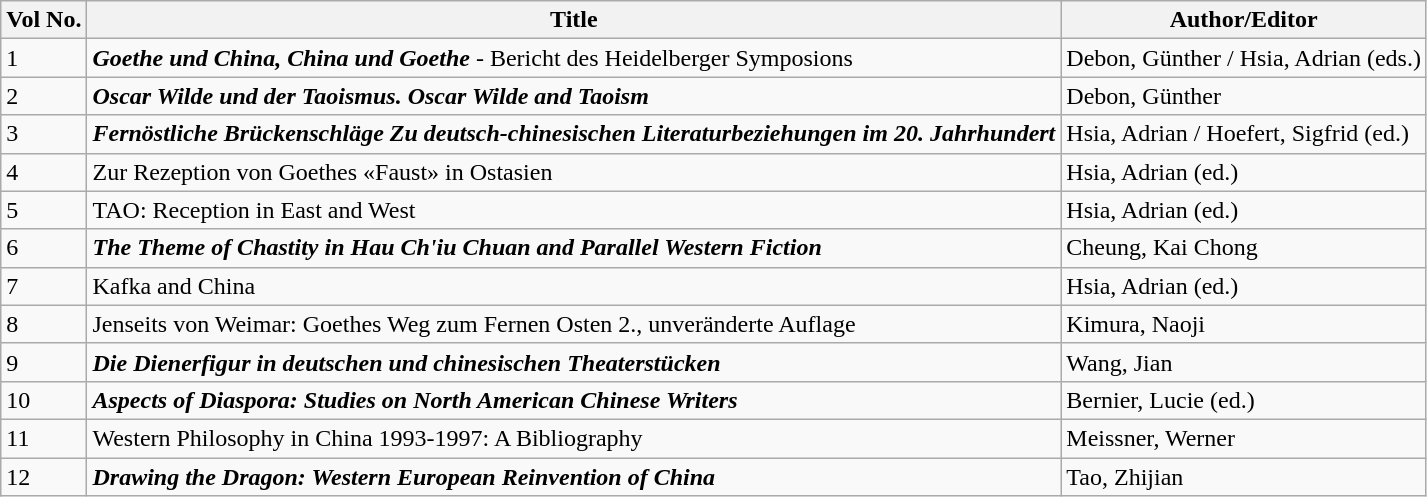<table class="wikitable sortable">
<tr>
<th>Vol No.</th>
<th>Title</th>
<th>Author/Editor</th>
</tr>
<tr>
<td>1</td>
<td><strong><em>Goethe und China, China und Goethe</em></strong> - Bericht des Heidelberger Symposions</td>
<td>Debon, Günther / Hsia, Adrian (eds.)</td>
</tr>
<tr>
<td>2</td>
<td><strong><em>Oscar Wilde und der Taoismus. Oscar Wilde and Taoism</em></strong></td>
<td>Debon, Günther</td>
</tr>
<tr>
<td>3</td>
<td><strong><em>Fernöstliche Brückenschläge<strong> Zu deutsch-chinesischen Literaturbeziehungen im 20. Jahrhundert<em></td>
<td>Hsia, Adrian / Hoefert, Sigfrid (ed.)</td>
</tr>
<tr>
<td>4</td>
<td></em></strong>Zur Rezeption von Goethes «Faust» in Ostasien<strong><em></td>
<td>Hsia, Adrian (ed.)</td>
</tr>
<tr>
<td>5</td>
<td></em></strong>TAO:</strong> Reception in East and West</em></td>
<td>Hsia, Adrian (ed.)</td>
</tr>
<tr>
<td>6</td>
<td><strong><em>The Theme of Chastity<strong> in Hau Ch'iu Chuan and Parallel Western Fiction<em></td>
<td>Cheung, Kai Chong</td>
</tr>
<tr>
<td>7</td>
<td></em></strong>Kafka and China<strong><em></td>
<td>Hsia, Adrian (ed.)</td>
</tr>
<tr>
<td>8</td>
<td></em></strong>Jenseits von Weimar</strong>: Goethes Weg zum Fernen Osten 2., unveränderte Auflage</em></td>
<td>Kimura, Naoji</td>
</tr>
<tr>
<td>9</td>
<td><strong><em>Die Dienerfigur in deutschen und chinesischen Theaterstücken</em></strong></td>
<td>Wang, Jian</td>
</tr>
<tr>
<td>10</td>
<td><strong><em>Aspects of Diaspora<strong>: Studies on North American Chinese Writers<em></td>
<td>Bernier, Lucie (ed.)</td>
</tr>
<tr>
<td>11</td>
<td></em></strong>Western Philosophy in China 1993-1997</strong>: A Bibliography</em></td>
<td>Meissner, Werner</td>
</tr>
<tr>
<td>12</td>
<td><strong><em>Drawing the Dragon<strong>: Western European Reinvention of China<em></td>
<td>Tao, Zhijian</td>
</tr>
</table>
